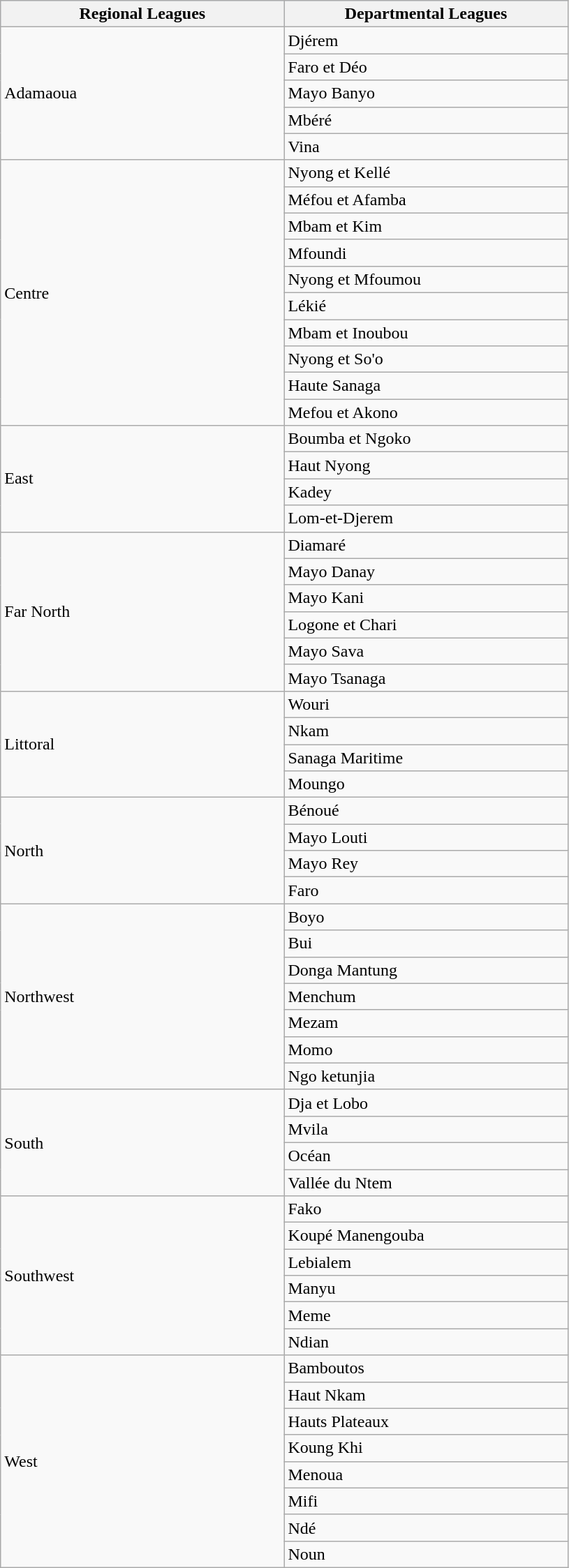<table class="wikitable" style="text-align: left;">
<tr style="background:#dfecff;">
<th width="30%">Regional Leagues<br></th>
<th width="30%">Departmental Leagues<br></th>
</tr>
<tr>
<td rowspan=5>Adamaoua</td>
<td>Djérem</td>
</tr>
<tr>
<td>Faro et Déo</td>
</tr>
<tr>
<td>Mayo Banyo</td>
</tr>
<tr>
<td>Mbéré</td>
</tr>
<tr>
<td>Vina</td>
</tr>
<tr>
<td rowspan=10>Centre</td>
<td>Nyong et Kellé</td>
</tr>
<tr>
<td>Méfou et Afamba</td>
</tr>
<tr>
<td>Mbam et Kim</td>
</tr>
<tr>
<td>Mfoundi</td>
</tr>
<tr>
<td>Nyong et Mfoumou</td>
</tr>
<tr>
<td>Lékié</td>
</tr>
<tr>
<td>Mbam et Inoubou</td>
</tr>
<tr>
<td>Nyong et So'o</td>
</tr>
<tr>
<td>Haute Sanaga</td>
</tr>
<tr>
<td>Mefou et Akono</td>
</tr>
<tr>
<td rowspan=4>East</td>
<td>Boumba et Ngoko</td>
</tr>
<tr>
<td>Haut Nyong</td>
</tr>
<tr>
<td>Kadey</td>
</tr>
<tr>
<td>Lom-et-Djerem</td>
</tr>
<tr>
<td rowspan=6>Far North</td>
<td>Diamaré</td>
</tr>
<tr>
<td>Mayo Danay</td>
</tr>
<tr>
<td>Mayo Kani</td>
</tr>
<tr>
<td>Logone et Chari</td>
</tr>
<tr>
<td>Mayo Sava</td>
</tr>
<tr>
<td>Mayo Tsanaga</td>
</tr>
<tr>
<td rowspan=4>Littoral</td>
<td>Wouri</td>
</tr>
<tr>
<td>Nkam</td>
</tr>
<tr>
<td>Sanaga Maritime</td>
</tr>
<tr>
<td>Moungo</td>
</tr>
<tr>
<td rowspan=4>North</td>
<td>Bénoué</td>
</tr>
<tr>
<td>Mayo Louti</td>
</tr>
<tr>
<td>Mayo Rey</td>
</tr>
<tr>
<td>Faro</td>
</tr>
<tr>
<td rowspan=7>Northwest</td>
<td>Boyo</td>
</tr>
<tr>
<td>Bui</td>
</tr>
<tr>
<td>Donga Mantung</td>
</tr>
<tr>
<td>Menchum</td>
</tr>
<tr>
<td>Mezam</td>
</tr>
<tr>
<td>Momo</td>
</tr>
<tr>
<td>Ngo ketunjia</td>
</tr>
<tr>
<td rowspan=4>South</td>
<td>Dja et Lobo</td>
</tr>
<tr>
<td>Mvila</td>
</tr>
<tr>
<td>Océan</td>
</tr>
<tr>
<td>Vallée du Ntem</td>
</tr>
<tr>
<td rowspan=6>Southwest</td>
<td>Fako</td>
</tr>
<tr>
<td>Koupé Manengouba</td>
</tr>
<tr>
<td>Lebialem</td>
</tr>
<tr>
<td>Manyu</td>
</tr>
<tr>
<td>Meme</td>
</tr>
<tr>
<td>Ndian</td>
</tr>
<tr>
<td rowspan=8>West</td>
<td>Bamboutos</td>
</tr>
<tr>
<td>Haut Nkam</td>
</tr>
<tr>
<td>Hauts Plateaux</td>
</tr>
<tr>
<td>Koung Khi</td>
</tr>
<tr>
<td>Menoua</td>
</tr>
<tr>
<td>Mifi</td>
</tr>
<tr>
<td>Ndé</td>
</tr>
<tr>
<td>Noun</td>
</tr>
</table>
